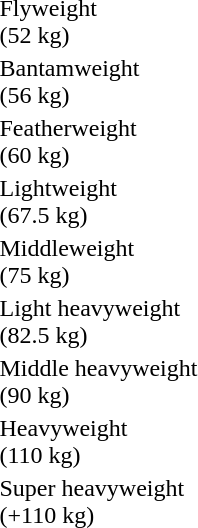<table>
<tr>
<td>Flyweight<br>(52 kg)</td>
<td></td>
<td></td>
<td></td>
</tr>
<tr>
<td>Bantamweight<br>(56 kg)</td>
<td></td>
<td></td>
<td></td>
</tr>
<tr>
<td>Featherweight<br>(60 kg)</td>
<td></td>
<td></td>
<td></td>
</tr>
<tr>
<td>Lightweight<br>(67.5 kg)</td>
<td></td>
<td></td>
<td></td>
</tr>
<tr>
<td>Middleweight<br>(75 kg)</td>
<td></td>
<td></td>
<td></td>
</tr>
<tr>
<td>Light heavyweight<br>(82.5 kg)</td>
<td></td>
<td></td>
<td></td>
</tr>
<tr>
<td>Middle heavyweight<br>(90 kg)</td>
<td></td>
<td></td>
<td></td>
</tr>
<tr>
<td>Heavyweight<br>(110 kg)</td>
<td></td>
<td></td>
<td></td>
</tr>
<tr>
<td>Super heavyweight<br>(+110 kg)</td>
<td></td>
<td></td>
<td></td>
</tr>
</table>
